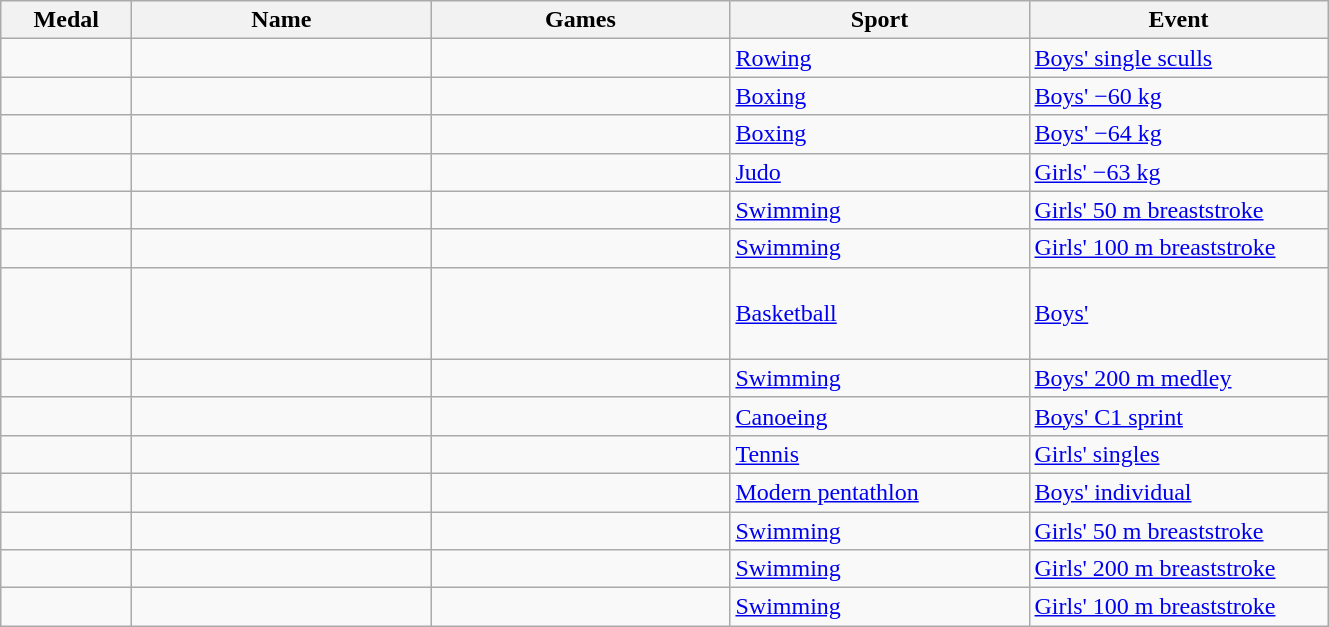<table class="wikitable sortable">
<tr>
<th style="width:5em">Medal</th>
<th style="width:12em">Name</th>
<th style="width:12em">Games</th>
<th style="width:12em">Sport</th>
<th style="width:12em">Event</th>
</tr>
<tr>
<td></td>
<td></td>
<td></td>
<td> <a href='#'>Rowing</a></td>
<td><a href='#'>Boys' single sculls</a></td>
</tr>
<tr>
<td></td>
<td></td>
<td></td>
<td> <a href='#'>Boxing</a></td>
<td><a href='#'>Boys' −60 kg</a></td>
</tr>
<tr>
<td></td>
<td></td>
<td></td>
<td> <a href='#'>Boxing</a></td>
<td><a href='#'>Boys' −64 kg</a></td>
</tr>
<tr>
<td></td>
<td></td>
<td></td>
<td> <a href='#'>Judo</a></td>
<td><a href='#'>Girls' −63 kg</a></td>
</tr>
<tr>
<td></td>
<td></td>
<td></td>
<td> <a href='#'>Swimming</a></td>
<td><a href='#'>Girls' 50 m breaststroke</a></td>
</tr>
<tr>
<td></td>
<td></td>
<td></td>
<td> <a href='#'>Swimming</a></td>
<td><a href='#'>Girls' 100 m breaststroke</a></td>
</tr>
<tr>
<td></td>
<td><br><br><br></td>
<td></td>
<td> <a href='#'>Basketball</a></td>
<td><a href='#'>Boys'</a></td>
</tr>
<tr>
<td></td>
<td></td>
<td></td>
<td> <a href='#'>Swimming</a></td>
<td><a href='#'>Boys' 200 m medley</a></td>
</tr>
<tr>
<td></td>
<td></td>
<td></td>
<td> <a href='#'>Canoeing</a></td>
<td><a href='#'>Boys' C1 sprint</a></td>
</tr>
<tr>
<td></td>
<td></td>
<td></td>
<td> <a href='#'>Tennis</a></td>
<td><a href='#'>Girls' singles</a></td>
</tr>
<tr>
<td></td>
<td></td>
<td></td>
<td> <a href='#'>Modern pentathlon</a></td>
<td><a href='#'>Boys' individual</a></td>
</tr>
<tr>
<td></td>
<td></td>
<td></td>
<td> <a href='#'>Swimming</a></td>
<td><a href='#'>Girls' 50 m breaststroke</a></td>
</tr>
<tr>
<td></td>
<td></td>
<td></td>
<td> <a href='#'>Swimming</a></td>
<td><a href='#'>Girls' 200 m breaststroke</a></td>
</tr>
<tr>
<td></td>
<td></td>
<td></td>
<td> <a href='#'>Swimming</a></td>
<td><a href='#'>Girls' 100 m breaststroke</a></td>
</tr>
</table>
